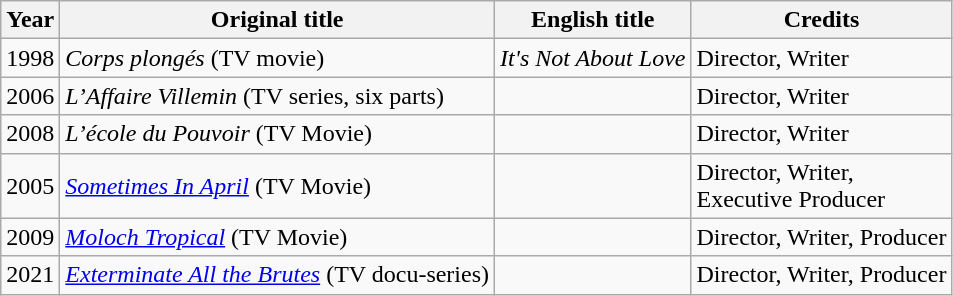<table class="wikitable">
<tr>
<th>Year</th>
<th>Original title</th>
<th>English title</th>
<th>Credits</th>
</tr>
<tr>
<td>1998</td>
<td><em>Corps plongés</em> (TV movie)</td>
<td><em>It's Not About Love</em></td>
<td>Director, Writer</td>
</tr>
<tr>
<td>2006</td>
<td><em>L’Affaire Villemin</em> (TV series, six parts)</td>
<td></td>
<td>Director, Writer</td>
</tr>
<tr>
<td>2008</td>
<td><em>L’école du Pouvoir</em> (TV Movie)</td>
<td></td>
<td>Director, Writer</td>
</tr>
<tr>
<td>2005</td>
<td><em><a href='#'>Sometimes In April</a></em>  (TV Movie)</td>
<td></td>
<td>Director, Writer,<br>Executive Producer</td>
</tr>
<tr>
<td>2009</td>
<td><em><a href='#'>Moloch Tropical</a></em> (TV Movie)</td>
<td></td>
<td>Director, Writer, Producer</td>
</tr>
<tr>
<td>2021</td>
<td><em><a href='#'>Exterminate All the Brutes</a></em> (TV docu-series)</td>
<td></td>
<td>Director, Writer, Producer</td>
</tr>
</table>
